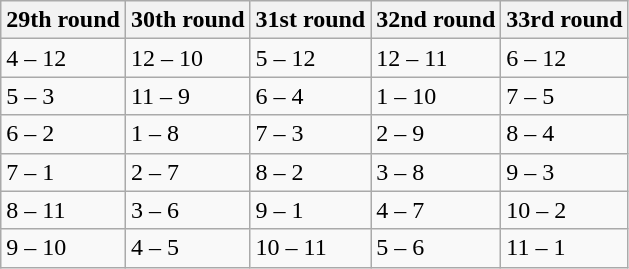<table class="wikitable">
<tr>
<th>29th round</th>
<th>30th round</th>
<th>31st round</th>
<th>32nd round</th>
<th>33rd round</th>
</tr>
<tr>
<td>4 – 12</td>
<td>12 – 10</td>
<td>5 – 12</td>
<td>12 – 11</td>
<td>6 – 12</td>
</tr>
<tr>
<td>5 – 3</td>
<td>11 – 9</td>
<td>6 – 4</td>
<td>1 – 10</td>
<td>7 – 5</td>
</tr>
<tr>
<td>6 – 2</td>
<td>1 – 8</td>
<td>7 – 3</td>
<td>2 – 9</td>
<td>8 – 4</td>
</tr>
<tr>
<td>7 – 1</td>
<td>2 – 7</td>
<td>8 – 2</td>
<td>3 – 8</td>
<td>9 – 3</td>
</tr>
<tr>
<td>8 – 11</td>
<td>3 – 6</td>
<td>9 – 1</td>
<td>4 – 7</td>
<td>10 – 2</td>
</tr>
<tr>
<td>9 – 10</td>
<td>4 – 5</td>
<td>10 – 11</td>
<td>5 – 6</td>
<td>11 – 1</td>
</tr>
</table>
